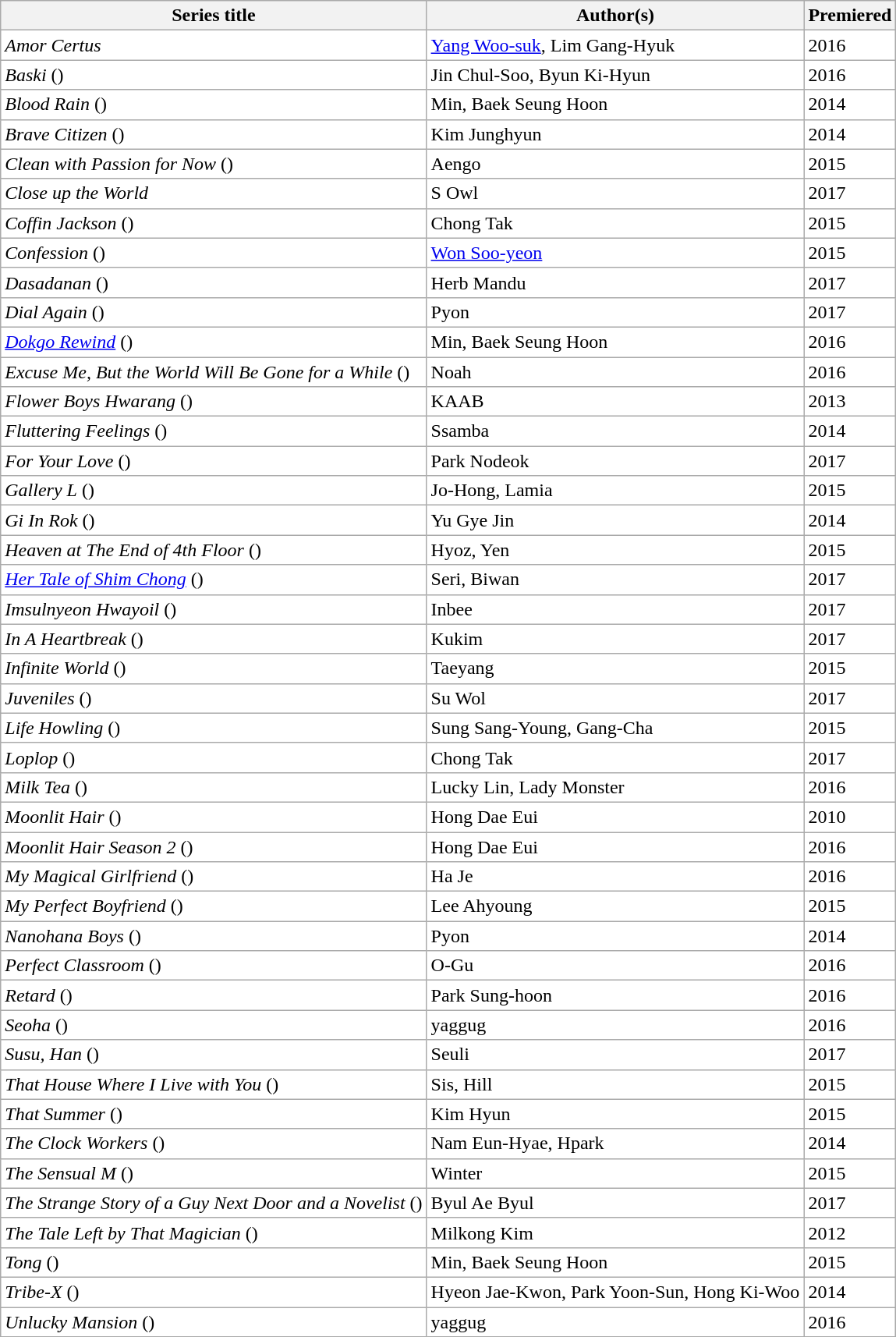<table class="wikitable sortable" style="background: #FFF;">
<tr>
<th>Series title</th>
<th>Author(s)</th>
<th>Premiered</th>
</tr>
<tr>
<td><em>Amor Certus</em></td>
<td><a href='#'>Yang Woo-suk</a>, Lim Gang-Hyuk</td>
<td>2016</td>
</tr>
<tr>
<td><em>Baski</em> ()</td>
<td>Jin Chul-Soo, Byun Ki-Hyun</td>
<td>2016</td>
</tr>
<tr>
<td><em>Blood Rain</em> ()</td>
<td>Min, Baek Seung Hoon</td>
<td>2014</td>
</tr>
<tr>
<td><em>Brave Citizen</em> ()</td>
<td>Kim Junghyun</td>
<td>2014</td>
</tr>
<tr>
<td><em>Clean with Passion for Now</em> ()</td>
<td>Aengo</td>
<td>2015</td>
</tr>
<tr>
<td><em>Close up the World</em></td>
<td>S Owl</td>
<td>2017</td>
</tr>
<tr>
<td><em>Coffin Jackson</em> ()</td>
<td>Chong Tak</td>
<td>2015</td>
</tr>
<tr>
<td><em>Confession</em> ()</td>
<td><a href='#'>Won Soo-yeon</a></td>
<td>2015</td>
</tr>
<tr>
<td><em>Dasadanan</em> ()</td>
<td>Herb Mandu</td>
<td>2017</td>
</tr>
<tr>
<td><em>Dial Again</em> ()</td>
<td>Pyon</td>
<td>2017</td>
</tr>
<tr>
<td><em><a href='#'>Dokgo Rewind</a></em> ()</td>
<td>Min, Baek Seung Hoon</td>
<td>2016</td>
</tr>
<tr>
<td><em>Excuse Me, But the World Will Be Gone for a While</em> ()</td>
<td>Noah</td>
<td>2016</td>
</tr>
<tr>
<td><em>Flower Boys Hwarang</em> ()</td>
<td>KAAB</td>
<td>2013</td>
</tr>
<tr>
<td><em>Fluttering Feelings</em> ()</td>
<td>Ssamba</td>
<td>2014</td>
</tr>
<tr>
<td><em>For Your Love</em> ()</td>
<td>Park Nodeok</td>
<td>2017</td>
</tr>
<tr>
<td><em>Gallery L</em>  ()</td>
<td>Jo-Hong, Lamia</td>
<td>2015</td>
</tr>
<tr>
<td><em>Gi In Rok</em> ()</td>
<td>Yu Gye Jin</td>
<td>2014</td>
</tr>
<tr>
<td><em>Heaven at The End of 4th Floor</em> ()</td>
<td>Hyoz, Yen</td>
<td>2015</td>
</tr>
<tr>
<td><em><a href='#'>Her Tale of Shim Chong</a></em> ()</td>
<td>Seri, Biwan</td>
<td>2017</td>
</tr>
<tr>
<td><em>Imsulnyeon Hwayoil</em> ()</td>
<td>Inbee</td>
<td>2017</td>
</tr>
<tr>
<td><em>In A Heartbreak</em> ()</td>
<td>Kukim</td>
<td>2017</td>
</tr>
<tr>
<td><em>Infinite World</em> ()</td>
<td>Taeyang</td>
<td>2015</td>
</tr>
<tr>
<td><em>Juveniles</em> ()</td>
<td>Su Wol</td>
<td>2017</td>
</tr>
<tr>
<td><em>Life Howling</em> ()</td>
<td>Sung Sang-Young, Gang-Cha</td>
<td>2015</td>
</tr>
<tr>
<td><em>Loplop</em> ()</td>
<td>Chong Tak</td>
<td>2017</td>
</tr>
<tr>
<td><em>Milk Tea</em> ()</td>
<td>Lucky Lin, Lady Monster</td>
<td>2016</td>
</tr>
<tr>
<td><em>Moonlit Hair</em> ()</td>
<td>Hong Dae Eui</td>
<td>2010</td>
</tr>
<tr>
<td><em>Moonlit Hair Season 2</em> ()</td>
<td>Hong Dae Eui</td>
<td>2016</td>
</tr>
<tr>
<td><em>My Magical Girlfriend</em> ()</td>
<td>Ha Je</td>
<td>2016</td>
</tr>
<tr>
<td><em>My Perfect Boyfriend</em> ()</td>
<td>Lee Ahyoung</td>
<td>2015</td>
</tr>
<tr>
<td><em>Nanohana Boys</em> ()</td>
<td>Pyon</td>
<td>2014</td>
</tr>
<tr>
<td><em>Perfect Classroom</em> ()</td>
<td>O-Gu</td>
<td>2016</td>
</tr>
<tr>
<td><em>Retard</em> ()</td>
<td>Park Sung-hoon</td>
<td>2016</td>
</tr>
<tr>
<td><em>Seoha</em> ()</td>
<td>yaggug</td>
<td>2016</td>
</tr>
<tr>
<td><em>Susu, Han</em> ()</td>
<td>Seuli</td>
<td>2017</td>
</tr>
<tr>
<td><em>That House Where I Live with You</em> ()</td>
<td>Sis, Hill</td>
<td>2015</td>
</tr>
<tr>
<td><em>That Summer</em> ()</td>
<td>Kim Hyun</td>
<td>2015</td>
</tr>
<tr>
<td><em>The Clock Workers</em> ()</td>
<td>Nam Eun-Hyae, Hpark</td>
<td>2014</td>
</tr>
<tr>
<td><em>The Sensual M</em> ()</td>
<td>Winter</td>
<td>2015</td>
</tr>
<tr>
<td><em>The Strange Story of a Guy Next Door and a Novelist</em> ()</td>
<td>Byul Ae Byul</td>
<td>2017</td>
</tr>
<tr>
<td><em>The Tale Left by That Magician</em> ()</td>
<td>Milkong Kim</td>
<td>2012</td>
</tr>
<tr>
<td><em>Tong</em> ()</td>
<td>Min, Baek Seung Hoon</td>
<td>2015</td>
</tr>
<tr>
<td><em>Tribe-X</em> ()</td>
<td>Hyeon Jae-Kwon, Park Yoon-Sun, Hong Ki-Woo</td>
<td>2014</td>
</tr>
<tr>
<td><em>Unlucky Mansion</em> ()</td>
<td>yaggug</td>
<td>2016</td>
</tr>
</table>
